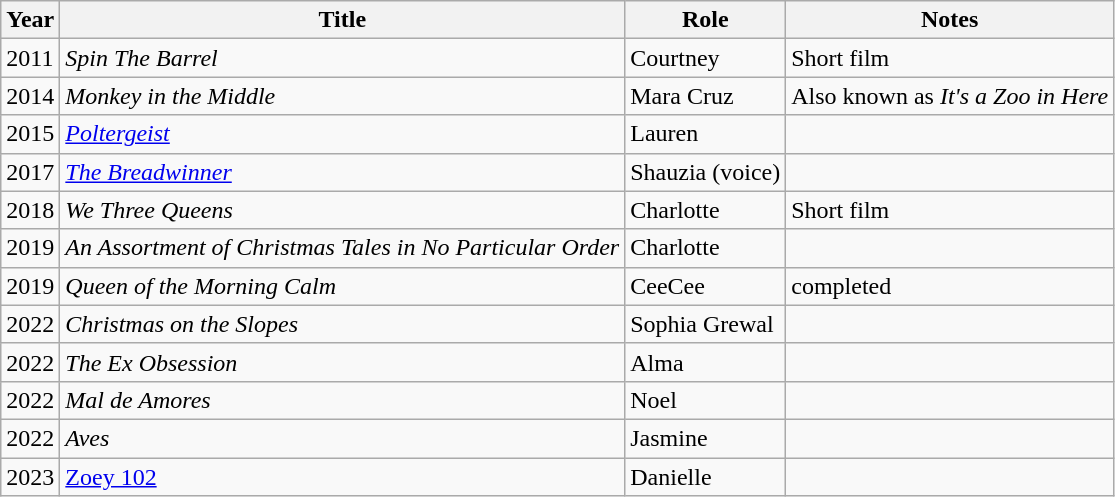<table class="wikitable sortable">
<tr>
<th>Year</th>
<th>Title</th>
<th>Role</th>
<th class="unsortable">Notes</th>
</tr>
<tr>
<td>2011</td>
<td><em>Spin The Barrel</em></td>
<td>Courtney</td>
<td>Short film</td>
</tr>
<tr>
<td>2014</td>
<td><em>Monkey in the Middle</em></td>
<td>Mara Cruz</td>
<td>Also known as <em>It's a Zoo in Here</em></td>
</tr>
<tr>
<td>2015</td>
<td><em><a href='#'>Poltergeist</a></em></td>
<td>Lauren</td>
<td></td>
</tr>
<tr>
<td>2017</td>
<td data-sort-value="Breadwinner, The"><em><a href='#'>The Breadwinner</a></em></td>
<td>Shauzia (voice)</td>
<td></td>
</tr>
<tr>
<td>2018</td>
<td><em>We Three Queens </em></td>
<td>Charlotte</td>
<td>Short film</td>
</tr>
<tr>
<td>2019</td>
<td><em>An Assortment of Christmas Tales in No Particular Order </em></td>
<td>Charlotte</td>
<td></td>
</tr>
<tr>
<td>2019</td>
<td><em>Queen of the Morning Calm </em></td>
<td>CeeCee</td>
<td>completed</td>
</tr>
<tr>
<td>2022</td>
<td><em>Christmas on the Slopes</em></td>
<td>Sophia Grewal</td>
<td></td>
</tr>
<tr>
<td>2022</td>
<td data-sort-value="Ex Obsession, The"><em>The Ex Obsession</em></td>
<td>Alma</td>
<td></td>
</tr>
<tr>
<td>2022</td>
<td><em>Mal de Amores</em></td>
<td>Noel</td>
<td></td>
</tr>
<tr>
<td>2022</td>
<td><em>Aves</em></td>
<td>Jasmine</td>
<td></td>
</tr>
<tr>
<td>2023</td>
<td><a href='#'>Zoey 102</a></td>
<td>Danielle</td>
<td></td>
</tr>
</table>
